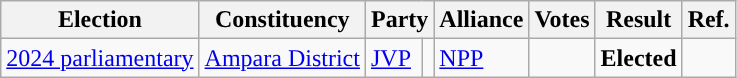<table class="wikitable" style="text-align:left;">
<tr>
<th scope=col>Election</th>
<th scope=col>Constituency</th>
<th scope=col colspan="2">Party</th>
<th scope=col>Alliance</th>
<th scope=col>Votes</th>
<th scope=col>Result</th>
<th scope=col>Ref.</th>
</tr>
<tr>
<td><a href='#'>2024 parliamentary</a></td>
<td><a href='#'>Ampara District</a></td>
<td><a href='#'>JVP</a></td>
<td rowspan="8" style="background:"></td>
<td><a href='#'>NPP</a></td>
<td align=right></td>
<td><strong>Elected</strong></td>
<td></td>
</tr>
</table>
